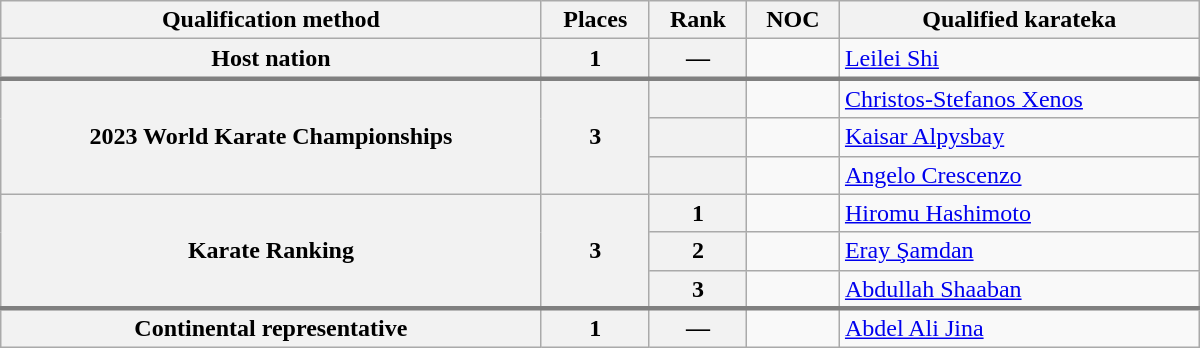<table class="wikitable" width=800>
<tr>
<th>Qualification method</th>
<th>Places</th>
<th>Rank</th>
<th>NOC</th>
<th>Qualified karateka</th>
</tr>
<tr style="border-bottom: 3px solid grey;">
<th>Host nation</th>
<th>1</th>
<th>—</th>
<td></td>
<td><a href='#'>Leilei Shi</a></td>
</tr>
<tr>
<th rowspan=3>2023 World Karate Championships</th>
<th rowspan=3>3</th>
<th></th>
<td></td>
<td><a href='#'>Christos-Stefanos Xenos</a></td>
</tr>
<tr>
<th></th>
<td></td>
<td><a href='#'>Kaisar Alpysbay</a></td>
</tr>
<tr>
<th></th>
<td></td>
<td><a href='#'>Angelo Crescenzo</a></td>
</tr>
<tr>
<th rowspan=3>Karate Ranking</th>
<th rowspan=3>3</th>
<th>1</th>
<td></td>
<td><a href='#'>Hiromu Hashimoto</a></td>
</tr>
<tr>
<th>2</th>
<td></td>
<td><a href='#'>Eray Şamdan</a></td>
</tr>
<tr>
<th>3</th>
<td></td>
<td><a href='#'>Abdullah Shaaban</a></td>
</tr>
<tr>
</tr>
<tr style="border-top: 3px solid grey;">
<th rowspan=5>Continental representative</th>
<th>1</th>
<th>—</th>
<td></td>
<td><a href='#'>Abdel Ali Jina</a></td>
</tr>
</table>
